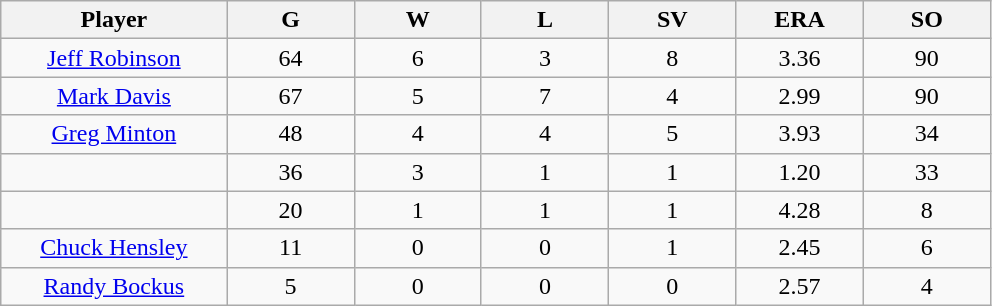<table class="wikitable sortable">
<tr>
<th bgcolor="#DDDDFF" width="16%">Player</th>
<th bgcolor="#DDDDFF" width="9%">G</th>
<th bgcolor="#DDDDFF" width="9%">W</th>
<th bgcolor="#DDDDFF" width="9%">L</th>
<th bgcolor="#DDDDFF" width="9%">SV</th>
<th bgcolor="#DDDDFF" width="9%">ERA</th>
<th bgcolor="#DDDDFF" width="9%">SO</th>
</tr>
<tr align="center">
<td><a href='#'>Jeff Robinson</a></td>
<td>64</td>
<td>6</td>
<td>3</td>
<td>8</td>
<td>3.36</td>
<td>90</td>
</tr>
<tr align=center>
<td><a href='#'>Mark Davis</a></td>
<td>67</td>
<td>5</td>
<td>7</td>
<td>4</td>
<td>2.99</td>
<td>90</td>
</tr>
<tr align="center">
<td><a href='#'>Greg Minton</a></td>
<td>48</td>
<td>4</td>
<td>4</td>
<td>5</td>
<td>3.93</td>
<td>34</td>
</tr>
<tr align="center">
<td></td>
<td>36</td>
<td>3</td>
<td>1</td>
<td>1</td>
<td>1.20</td>
<td>33</td>
</tr>
<tr align="center">
<td></td>
<td>20</td>
<td>1</td>
<td>1</td>
<td>1</td>
<td>4.28</td>
<td>8</td>
</tr>
<tr align="center">
<td><a href='#'>Chuck Hensley</a></td>
<td>11</td>
<td>0</td>
<td>0</td>
<td>1</td>
<td>2.45</td>
<td>6</td>
</tr>
<tr align="center">
<td><a href='#'>Randy Bockus</a></td>
<td>5</td>
<td>0</td>
<td>0</td>
<td>0</td>
<td>2.57</td>
<td>4</td>
</tr>
</table>
